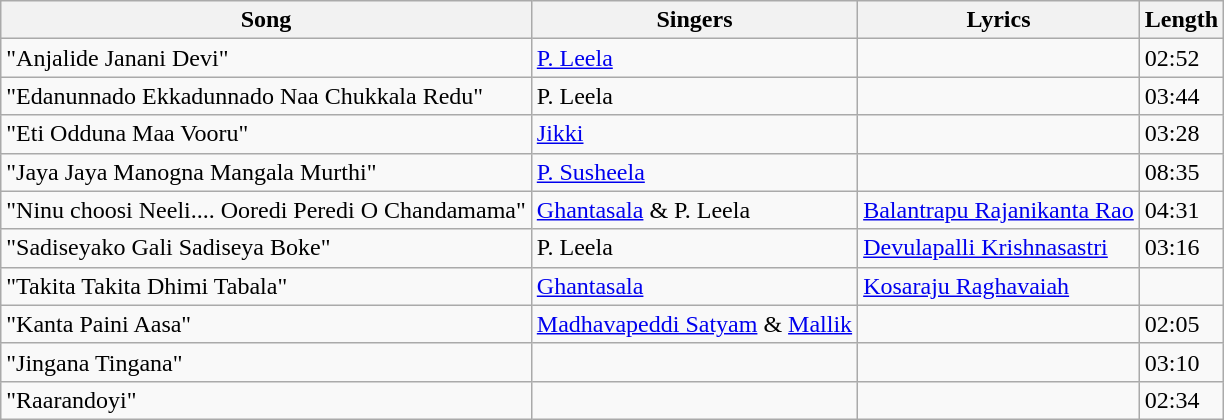<table class="wikitable">
<tr>
<th>Song</th>
<th>Singers</th>
<th>Lyrics</th>
<th>Length</th>
</tr>
<tr>
<td>"Anjalide Janani Devi"</td>
<td><a href='#'>P. Leela</a></td>
<td></td>
<td>02:52</td>
</tr>
<tr>
<td>"Edanunnado Ekkadunnado Naa Chukkala Redu"</td>
<td>P. Leela</td>
<td></td>
<td>03:44</td>
</tr>
<tr>
<td>"Eti Odduna Maa Vooru"</td>
<td><a href='#'>Jikki</a></td>
<td></td>
<td>03:28</td>
</tr>
<tr>
<td>"Jaya Jaya Manogna Mangala Murthi"</td>
<td><a href='#'>P. Susheela</a></td>
<td></td>
<td>08:35</td>
</tr>
<tr>
<td>"Ninu choosi Neeli.... Ooredi Peredi O Chandamama"</td>
<td><a href='#'>Ghantasala</a> &  P. Leela</td>
<td><a href='#'>Balantrapu Rajanikanta Rao</a></td>
<td>04:31</td>
</tr>
<tr>
<td>"Sadiseyako Gali Sadiseya Boke"</td>
<td>P. Leela</td>
<td><a href='#'>Devulapalli Krishnasastri</a></td>
<td>03:16</td>
</tr>
<tr>
<td>"Takita Takita Dhimi Tabala"</td>
<td><a href='#'>Ghantasala</a></td>
<td><a href='#'>Kosaraju Raghavaiah</a></td>
<td></td>
</tr>
<tr>
<td>"Kanta Paini Aasa"</td>
<td><a href='#'>Madhavapeddi Satyam</a> &  <a href='#'>Mallik</a></td>
<td></td>
<td>02:05</td>
</tr>
<tr>
<td>"Jingana Tingana"</td>
<td></td>
<td></td>
<td>03:10</td>
</tr>
<tr>
<td>"Raarandoyi"</td>
<td></td>
<td></td>
<td>02:34</td>
</tr>
</table>
